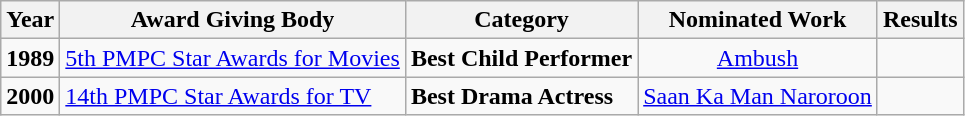<table class="wikitable">
<tr>
<th>Year</th>
<th>Award Giving Body</th>
<th>Category</th>
<th>Nominated Work</th>
<th>Results</th>
</tr>
<tr>
<td><strong>1989</strong></td>
<td><a href='#'>5th PMPC Star Awards for Movies</a></td>
<td><strong>Best Child Performer</strong></td>
<td align=center><a href='#'>Ambush</a></td>
<td></td>
</tr>
<tr>
<td><strong>2000</strong></td>
<td><a href='#'>14th PMPC Star Awards for TV</a></td>
<td><strong>Best Drama Actress</strong></td>
<td align=center><a href='#'>Saan Ka Man Naroroon</a></td>
<td></td>
</tr>
</table>
